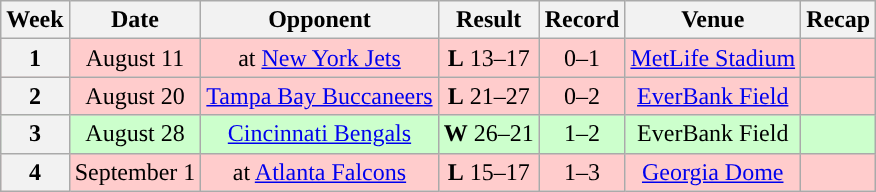<table class="wikitable" style="text-align:center">
<tr>
<th>Week</th>
<th>Date</th>
<th>Opponent</th>
<th>Result</th>
<th>Record</th>
<th>Venue</th>
<th>Recap</th>
</tr>
<tr style="background:#fcc">
<th>1</th>
<td>August 11</td>
<td>at <a href='#'>New York Jets</a></td>
<td><strong>L</strong> 13–17</td>
<td>0–1</td>
<td><a href='#'>MetLife Stadium</a></td>
<td></td>
</tr>
<tr style="background:#fcc">
<th>2</th>
<td>August 20</td>
<td><a href='#'>Tampa Bay Buccaneers</a></td>
<td><strong>L</strong> 21–27</td>
<td>0–2</td>
<td><a href='#'>EverBank Field</a></td>
<td></td>
</tr>
<tr style="background:#cfc">
<th>3</th>
<td>August 28</td>
<td><a href='#'>Cincinnati Bengals</a></td>
<td><strong>W</strong> 26–21</td>
<td>1–2</td>
<td>EverBank Field</td>
<td></td>
</tr>
<tr style="background:#fcc">
<th>4</th>
<td>September 1</td>
<td>at <a href='#'>Atlanta Falcons</a></td>
<td><strong>L</strong> 15–17</td>
<td>1–3</td>
<td><a href='#'>Georgia Dome</a></td>
<td></td>
</tr>
</table>
